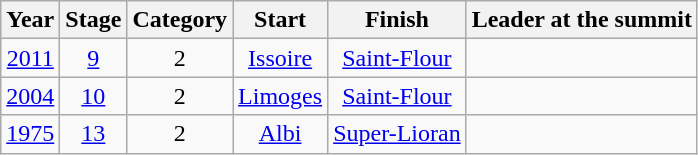<table class="wikitable" style="text-align: center;">
<tr>
<th>Year</th>
<th>Stage</th>
<th>Category</th>
<th>Start</th>
<th>Finish</th>
<th>Leader at the summit</th>
</tr>
<tr>
<td><a href='#'>2011</a></td>
<td><a href='#'>9</a></td>
<td>2</td>
<td><a href='#'>Issoire</a></td>
<td><a href='#'>Saint-Flour</a></td>
<td align="left"></td>
</tr>
<tr>
<td><a href='#'>2004</a></td>
<td><a href='#'>10</a></td>
<td>2</td>
<td><a href='#'>Limoges</a></td>
<td><a href='#'>Saint-Flour</a></td>
<td align="left"></td>
</tr>
<tr>
<td><a href='#'>1975</a></td>
<td><a href='#'>13</a></td>
<td>2</td>
<td><a href='#'>Albi</a></td>
<td><a href='#'>Super-Lioran</a></td>
<td align="left"></td>
</tr>
</table>
